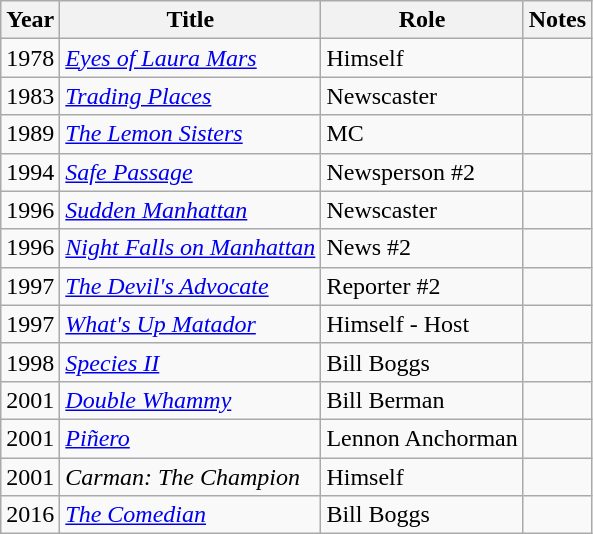<table class="wikitable">
<tr>
<th>Year</th>
<th>Title</th>
<th>Role</th>
<th>Notes</th>
</tr>
<tr>
<td>1978</td>
<td><em><a href='#'>Eyes of Laura Mars</a></em></td>
<td>Himself</td>
<td></td>
</tr>
<tr>
<td>1983</td>
<td><em><a href='#'>Trading Places</a></em></td>
<td>Newscaster</td>
<td></td>
</tr>
<tr>
<td>1989</td>
<td><em><a href='#'>The Lemon Sisters</a></em></td>
<td>MC</td>
<td></td>
</tr>
<tr>
<td>1994</td>
<td><em><a href='#'>Safe Passage</a></em></td>
<td>Newsperson #2</td>
<td></td>
</tr>
<tr>
<td>1996</td>
<td><em><a href='#'>Sudden Manhattan</a></em></td>
<td>Newscaster</td>
<td></td>
</tr>
<tr>
<td>1996</td>
<td><em><a href='#'>Night Falls on Manhattan</a></em></td>
<td>News #2</td>
<td></td>
</tr>
<tr>
<td>1997</td>
<td><em><a href='#'>The Devil's Advocate</a></em></td>
<td>Reporter #2</td>
<td></td>
</tr>
<tr>
<td>1997</td>
<td><em><a href='#'>What's Up Matador</a></em></td>
<td>Himself - Host</td>
<td></td>
</tr>
<tr>
<td>1998</td>
<td><em><a href='#'>Species II</a></em></td>
<td>Bill Boggs</td>
<td></td>
</tr>
<tr>
<td>2001</td>
<td><em><a href='#'>Double Whammy</a></em></td>
<td>Bill Berman</td>
<td></td>
</tr>
<tr>
<td>2001</td>
<td><em><a href='#'>Piñero</a></em></td>
<td>Lennon Anchorman</td>
<td></td>
</tr>
<tr>
<td>2001</td>
<td><em>Carman: The Champion</em></td>
<td>Himself</td>
<td></td>
</tr>
<tr>
<td>2016</td>
<td><em><a href='#'>The Comedian</a></em></td>
<td>Bill Boggs</td>
<td></td>
</tr>
</table>
